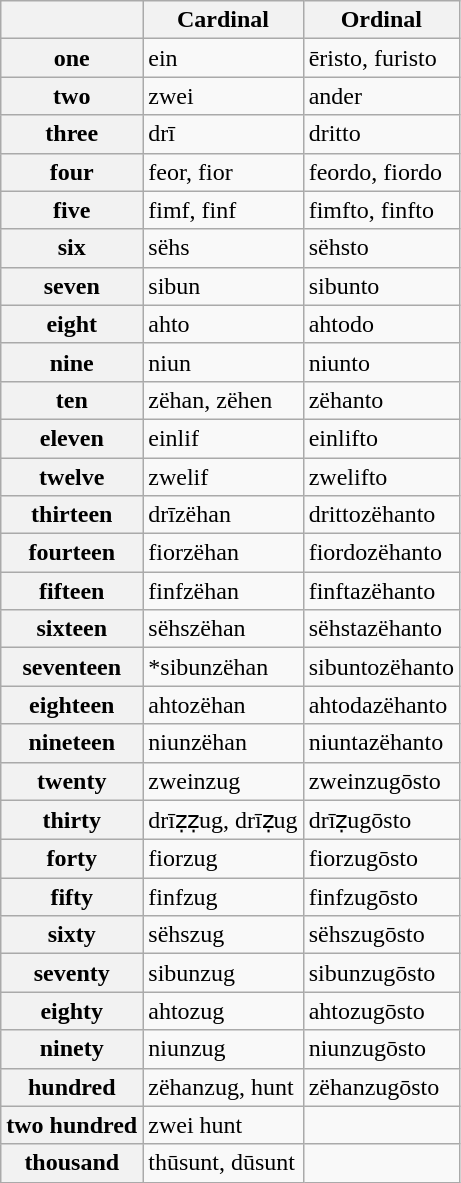<table class="wikitable">
<tr>
<th></th>
<th><strong>Cardinal</strong></th>
<th><strong>Ordinal</strong></th>
</tr>
<tr>
<th>one</th>
<td>ein</td>
<td>ēristo, furisto</td>
</tr>
<tr>
<th>two</th>
<td>zwei</td>
<td>ander</td>
</tr>
<tr>
<th>three</th>
<td>drī</td>
<td>dritto</td>
</tr>
<tr>
<th>four</th>
<td>feor, fior</td>
<td>feordo, fiordo</td>
</tr>
<tr>
<th>five</th>
<td>fimf, finf</td>
<td>fimfto, finfto</td>
</tr>
<tr>
<th>six</th>
<td>sëhs</td>
<td>sëhsto</td>
</tr>
<tr>
<th>seven</th>
<td>sibun</td>
<td>sibunto</td>
</tr>
<tr>
<th>eight</th>
<td>ahto</td>
<td>ahtodo</td>
</tr>
<tr>
<th>nine</th>
<td>niun</td>
<td>niunto</td>
</tr>
<tr>
<th>ten</th>
<td>zëhan, zëhen</td>
<td>zëhanto</td>
</tr>
<tr>
<th>eleven</th>
<td>einlif</td>
<td>einlifto</td>
</tr>
<tr>
<th>twelve</th>
<td>zwelif</td>
<td>zwelifto</td>
</tr>
<tr>
<th>thirteen</th>
<td>drīzëhan</td>
<td>drittozëhanto</td>
</tr>
<tr>
<th>fourteen</th>
<td>fiorzëhan</td>
<td>fiordozëhanto</td>
</tr>
<tr>
<th>fifteen</th>
<td>finfzëhan</td>
<td>finftazëhanto</td>
</tr>
<tr>
<th>sixteen</th>
<td>sëhszëhan</td>
<td>sëhstazëhanto</td>
</tr>
<tr>
<th>seventeen</th>
<td>*sibunzëhan</td>
<td>sibuntozëhanto</td>
</tr>
<tr>
<th>eighteen</th>
<td>ahtozëhan</td>
<td>ahtodazëhanto</td>
</tr>
<tr>
<th>nineteen</th>
<td>niunzëhan</td>
<td>niuntazëhanto</td>
</tr>
<tr>
<th>twenty</th>
<td>zweinzug</td>
<td>zweinzugōsto</td>
</tr>
<tr>
<th>thirty</th>
<td>drīẓẓug, drīẓug</td>
<td>drīẓugōsto</td>
</tr>
<tr>
<th>forty</th>
<td>fiorzug</td>
<td>fiorzugōsto</td>
</tr>
<tr>
<th>fifty</th>
<td>finfzug</td>
<td>finfzugōsto</td>
</tr>
<tr>
<th>sixty</th>
<td>sëhszug</td>
<td>sëhszugōsto</td>
</tr>
<tr>
<th>seventy</th>
<td>sibunzug</td>
<td>sibunzugōsto</td>
</tr>
<tr>
<th>eighty</th>
<td>ahtozug</td>
<td>ahtozugōsto</td>
</tr>
<tr>
<th>ninety</th>
<td>niunzug</td>
<td>niunzugōsto</td>
</tr>
<tr>
<th>hundred</th>
<td>zëhanzug, hunt</td>
<td>zëhanzugōsto</td>
</tr>
<tr>
<th>two hundred</th>
<td>zwei hunt</td>
<td></td>
</tr>
<tr>
<th>thousand</th>
<td>thūsunt, dūsunt</td>
<td></td>
</tr>
</table>
